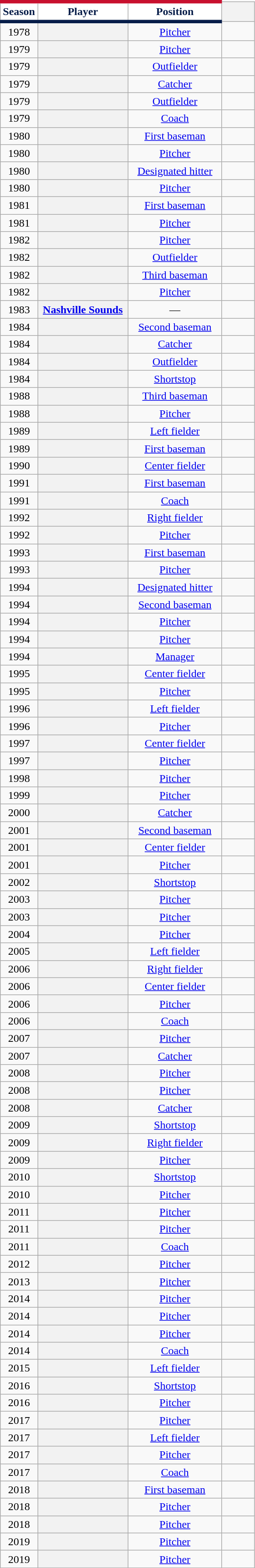<table class="wikitable sortable plainrowheaders" style="text-align:center">
<tr>
<th scope="col" style="background-color:#ffffff; border-top:#c8102e 5px solid; border-bottom:#071d49 5px solid; color:#071d49">Season</th>
<th width="125px" scope="col" style="background-color:#ffffff; border-top:#c8102e 5px solid; border-bottom:#071d49 5px solid; color:#071d49">Player</th>
<th width="130px" scope="col" style="background-color:#ffffff; border-top:#c8102e 5px solid; border-bottom:#071d49 5px solid; color:#071d49">Position</th>
<th style="width:40px" class="unsortable" scope="col" style="background-color:#ffffff; border-top:#c8102e 5px solid; border-bottom:#071d49 5px solid; color:#071d49"></th>
</tr>
<tr>
<td>1978</td>
<th scope="row" style="text-align:center"></th>
<td><a href='#'>Pitcher</a></td>
<td></td>
</tr>
<tr>
<td>1979</td>
<th scope="row" style="text-align:center"></th>
<td><a href='#'>Pitcher</a></td>
<td></td>
</tr>
<tr>
<td>1979</td>
<th scope="row" style="text-align:center"></th>
<td><a href='#'>Outfielder</a></td>
<td></td>
</tr>
<tr>
<td>1979</td>
<th scope="row" style="text-align:center"></th>
<td><a href='#'>Catcher</a></td>
<td></td>
</tr>
<tr>
<td>1979</td>
<th scope="row" style="text-align:center"></th>
<td><a href='#'>Outfielder</a></td>
<td></td>
</tr>
<tr>
<td>1979</td>
<th scope="row" style="text-align:center"></th>
<td><a href='#'>Coach</a></td>
<td></td>
</tr>
<tr>
<td>1980</td>
<th scope="row" style="text-align:center"></th>
<td><a href='#'>First baseman</a></td>
<td></td>
</tr>
<tr>
<td>1980</td>
<th scope="row" style="text-align:center"></th>
<td><a href='#'>Pitcher</a></td>
<td></td>
</tr>
<tr>
<td>1980</td>
<th scope="row" style="text-align:center"></th>
<td><a href='#'>Designated hitter</a></td>
<td></td>
</tr>
<tr>
<td>1980</td>
<th scope="row" style="text-align:center"> </th>
<td><a href='#'>Pitcher</a></td>
<td></td>
</tr>
<tr>
<td>1981</td>
<th scope="row" style="text-align:center"></th>
<td><a href='#'>First baseman</a></td>
<td></td>
</tr>
<tr>
<td>1981</td>
<th scope="row" style="text-align:center"> </th>
<td><a href='#'>Pitcher</a></td>
<td></td>
</tr>
<tr>
<td>1982</td>
<th scope="row" style="text-align:center"></th>
<td><a href='#'>Pitcher</a></td>
<td></td>
</tr>
<tr>
<td>1982</td>
<th scope="row" style="text-align:center"></th>
<td><a href='#'>Outfielder</a></td>
<td></td>
</tr>
<tr>
<td>1982</td>
<th scope="row" style="text-align:center"></th>
<td><a href='#'>Third baseman</a></td>
<td></td>
</tr>
<tr>
<td>1982</td>
<th scope="row" style="text-align:center"></th>
<td><a href='#'>Pitcher</a></td>
<td></td>
</tr>
<tr>
<td>1983</td>
<th scope="row" style="text-align:center"><a href='#'>Nashville Sounds</a></th>
<td>—</td>
<td></td>
</tr>
<tr>
<td>1984</td>
<th scope="row" style="text-align:center"></th>
<td><a href='#'>Second baseman</a></td>
<td></td>
</tr>
<tr>
<td>1984</td>
<th scope="row" style="text-align:center"></th>
<td><a href='#'>Catcher</a></td>
<td></td>
</tr>
<tr>
<td>1984</td>
<th scope="row" style="text-align:center"></th>
<td><a href='#'>Outfielder</a></td>
<td></td>
</tr>
<tr>
<td>1984</td>
<th scope="row" style="text-align:center"></th>
<td><a href='#'>Shortstop</a></td>
<td></td>
</tr>
<tr>
<td>1988</td>
<th scope="row" style="text-align:center"></th>
<td><a href='#'>Third baseman</a></td>
<td></td>
</tr>
<tr>
<td>1988</td>
<th scope="row" style="text-align:center"></th>
<td><a href='#'>Pitcher</a></td>
<td></td>
</tr>
<tr>
<td>1989</td>
<th scope="row" style="text-align:center"></th>
<td><a href='#'>Left fielder</a></td>
<td></td>
</tr>
<tr>
<td>1989</td>
<th scope="row" style="text-align:center"></th>
<td><a href='#'>First baseman</a></td>
<td></td>
</tr>
<tr>
<td>1990</td>
<th scope="row" style="text-align:center"></th>
<td><a href='#'>Center fielder</a></td>
<td></td>
</tr>
<tr>
<td>1991</td>
<th scope="row" style="text-align:center"></th>
<td><a href='#'>First baseman</a></td>
<td></td>
</tr>
<tr>
<td>1991</td>
<th scope="row" style="text-align:center"></th>
<td><a href='#'>Coach</a></td>
<td></td>
</tr>
<tr>
<td>1992</td>
<th scope="row" style="text-align:center"></th>
<td><a href='#'>Right fielder</a></td>
<td></td>
</tr>
<tr>
<td>1992</td>
<th scope="row" style="text-align:center"> </th>
<td><a href='#'>Pitcher</a></td>
<td></td>
</tr>
<tr>
<td>1993</td>
<th scope="row" style="text-align:center"> </th>
<td><a href='#'>First baseman</a></td>
<td></td>
</tr>
<tr>
<td>1993</td>
<th scope="row" style="text-align:center"></th>
<td><a href='#'>Pitcher</a></td>
<td></td>
</tr>
<tr>
<td>1994</td>
<th scope="row" style="text-align:center"> </th>
<td><a href='#'>Designated hitter</a></td>
<td></td>
</tr>
<tr>
<td>1994</td>
<th scope="row" style="text-align:center"></th>
<td><a href='#'>Second baseman</a></td>
<td></td>
</tr>
<tr>
<td>1994</td>
<th scope="row" style="text-align:center"> </th>
<td><a href='#'>Pitcher</a></td>
<td></td>
</tr>
<tr>
<td>1994</td>
<th scope="row" style="text-align:center"></th>
<td><a href='#'>Pitcher</a></td>
<td></td>
</tr>
<tr>
<td>1994</td>
<th scope="row" style="text-align:center"></th>
<td><a href='#'>Manager</a></td>
<td></td>
</tr>
<tr>
<td>1995</td>
<th scope="row" style="text-align:center"></th>
<td><a href='#'>Center fielder</a></td>
<td></td>
</tr>
<tr>
<td>1995</td>
<th scope="row" style="text-align:center"> </th>
<td><a href='#'>Pitcher</a></td>
<td></td>
</tr>
<tr>
<td>1996</td>
<th scope="row" style="text-align:center"></th>
<td><a href='#'>Left fielder</a></td>
<td></td>
</tr>
<tr>
<td>1996</td>
<th scope="row" style="text-align:center"> </th>
<td><a href='#'>Pitcher</a></td>
<td></td>
</tr>
<tr>
<td>1997</td>
<th scope="row" style="text-align:center"></th>
<td><a href='#'>Center fielder</a></td>
<td></td>
</tr>
<tr>
<td>1997</td>
<th scope="row" style="text-align:center"></th>
<td><a href='#'>Pitcher</a></td>
<td></td>
</tr>
<tr>
<td>1998</td>
<th scope="row" style="text-align:center"></th>
<td><a href='#'>Pitcher</a></td>
<td></td>
</tr>
<tr>
<td>1999</td>
<th scope="row" style="text-align:center"></th>
<td><a href='#'>Pitcher</a></td>
<td></td>
</tr>
<tr>
<td>2000</td>
<th scope="row" style="text-align:center"></th>
<td><a href='#'>Catcher</a></td>
<td></td>
</tr>
<tr>
<td>2001</td>
<th scope="row" style="text-align:center"></th>
<td><a href='#'>Second baseman</a></td>
<td></td>
</tr>
<tr>
<td>2001</td>
<th scope="row" style="text-align:center"></th>
<td><a href='#'>Center fielder</a></td>
<td></td>
</tr>
<tr>
<td>2001</td>
<th scope="row" style="text-align:center"></th>
<td><a href='#'>Pitcher</a></td>
<td></td>
</tr>
<tr>
<td>2002</td>
<th scope="row" style="text-align:center"></th>
<td><a href='#'>Shortstop</a></td>
<td></td>
</tr>
<tr>
<td>2003</td>
<th scope="row" style="text-align:center"></th>
<td><a href='#'>Pitcher</a></td>
<td></td>
</tr>
<tr>
<td>2003</td>
<th scope="row" style="text-align:center"></th>
<td><a href='#'>Pitcher</a></td>
<td></td>
</tr>
<tr>
<td>2004</td>
<th scope="row" style="text-align:center"></th>
<td><a href='#'>Pitcher</a></td>
<td></td>
</tr>
<tr>
<td>2005</td>
<th scope="row" style="text-align:center"></th>
<td><a href='#'>Left fielder</a></td>
<td></td>
</tr>
<tr>
<td>2006</td>
<th scope="row" style="text-align:center"></th>
<td><a href='#'>Right fielder</a></td>
<td></td>
</tr>
<tr>
<td>2006</td>
<th scope="row" style="text-align:center"></th>
<td><a href='#'>Center fielder</a></td>
<td></td>
</tr>
<tr>
<td>2006</td>
<th scope="row" style="text-align:center"></th>
<td><a href='#'>Pitcher</a></td>
<td></td>
</tr>
<tr>
<td>2006</td>
<th scope="row" style="text-align:center"></th>
<td><a href='#'>Coach</a></td>
<td></td>
</tr>
<tr>
<td>2007</td>
<th scope="row" style="text-align:center"></th>
<td><a href='#'>Pitcher</a></td>
<td></td>
</tr>
<tr>
<td>2007</td>
<th scope="row" style="text-align:center"> </th>
<td><a href='#'>Catcher</a></td>
<td></td>
</tr>
<tr>
<td>2008</td>
<th scope="row" style="text-align:center"></th>
<td><a href='#'>Pitcher</a></td>
<td></td>
</tr>
<tr>
<td>2008</td>
<th scope="row" style="text-align:center"></th>
<td><a href='#'>Pitcher</a></td>
<td></td>
</tr>
<tr>
<td>2008</td>
<th scope="row" style="text-align:center"> </th>
<td><a href='#'>Catcher</a></td>
<td></td>
</tr>
<tr>
<td>2009</td>
<th scope="row" style="text-align:center"></th>
<td><a href='#'>Shortstop</a></td>
<td></td>
</tr>
<tr>
<td>2009</td>
<th scope="row" style="text-align:center"></th>
<td><a href='#'>Right fielder</a></td>
<td></td>
</tr>
<tr>
<td>2009</td>
<th scope="row" style="text-align:center"></th>
<td><a href='#'>Pitcher</a></td>
<td></td>
</tr>
<tr>
<td>2010</td>
<th scope="row" style="text-align:center"></th>
<td><a href='#'>Shortstop</a></td>
<td></td>
</tr>
<tr>
<td>2010</td>
<th scope="row" style="text-align:center"></th>
<td><a href='#'>Pitcher</a></td>
<td></td>
</tr>
<tr>
<td>2011</td>
<th scope="row" style="text-align:center"></th>
<td><a href='#'>Pitcher</a></td>
<td></td>
</tr>
<tr>
<td>2011</td>
<th scope="row" style="text-align:center"></th>
<td><a href='#'>Pitcher</a></td>
<td></td>
</tr>
<tr>
<td>2011</td>
<th scope="row" style="text-align:center"></th>
<td><a href='#'>Coach</a></td>
<td></td>
</tr>
<tr>
<td>2012</td>
<th scope="row" style="text-align:center"></th>
<td><a href='#'>Pitcher</a></td>
<td></td>
</tr>
<tr>
<td>2013</td>
<th scope="row" style="text-align:center"></th>
<td><a href='#'>Pitcher</a></td>
<td></td>
</tr>
<tr>
<td>2014</td>
<th scope="row" style="text-align:center"></th>
<td><a href='#'>Pitcher</a></td>
<td></td>
</tr>
<tr>
<td>2014</td>
<th scope="row" style="text-align:center"></th>
<td><a href='#'>Pitcher</a></td>
<td></td>
</tr>
<tr>
<td>2014</td>
<th scope="row" style="text-align:center"></th>
<td><a href='#'>Pitcher</a></td>
<td></td>
</tr>
<tr>
<td>2014</td>
<th scope="row" style="text-align:center"></th>
<td><a href='#'>Coach</a></td>
<td></td>
</tr>
<tr>
<td>2015</td>
<th scope="row" style="text-align:center"></th>
<td><a href='#'>Left fielder</a></td>
<td></td>
</tr>
<tr>
<td>2016</td>
<th scope="row" style="text-align:center"></th>
<td><a href='#'>Shortstop</a></td>
<td></td>
</tr>
<tr>
<td>2016</td>
<th scope="row" style="text-align:center"></th>
<td><a href='#'>Pitcher</a></td>
<td></td>
</tr>
<tr>
<td>2017</td>
<th scope="row" style="text-align:center"></th>
<td><a href='#'>Pitcher</a></td>
<td></td>
</tr>
<tr>
<td>2017</td>
<th scope="row" style="text-align:center"></th>
<td><a href='#'>Left fielder</a></td>
<td></td>
</tr>
<tr>
<td>2017</td>
<th scope="row" style="text-align:center"></th>
<td><a href='#'>Pitcher</a></td>
<td></td>
</tr>
<tr>
<td>2017</td>
<th scope="row" style="text-align:center"></th>
<td><a href='#'>Coach</a></td>
<td></td>
</tr>
<tr>
<td>2018</td>
<th scope="row" style="text-align:center"></th>
<td><a href='#'>First baseman</a></td>
<td></td>
</tr>
<tr>
<td>2018</td>
<th scope="row" style="text-align:center"></th>
<td><a href='#'>Pitcher</a></td>
<td></td>
</tr>
<tr>
<td>2018</td>
<th scope="row" style="text-align:center"></th>
<td><a href='#'>Pitcher</a></td>
<td></td>
</tr>
<tr>
<td>2019</td>
<th scope="row" style="text-align:center"></th>
<td><a href='#'>Pitcher</a></td>
<td></td>
</tr>
<tr>
<td>2019</td>
<th scope="row" style="text-align:center"></th>
<td><a href='#'>Pitcher</a></td>
<td></td>
</tr>
</table>
